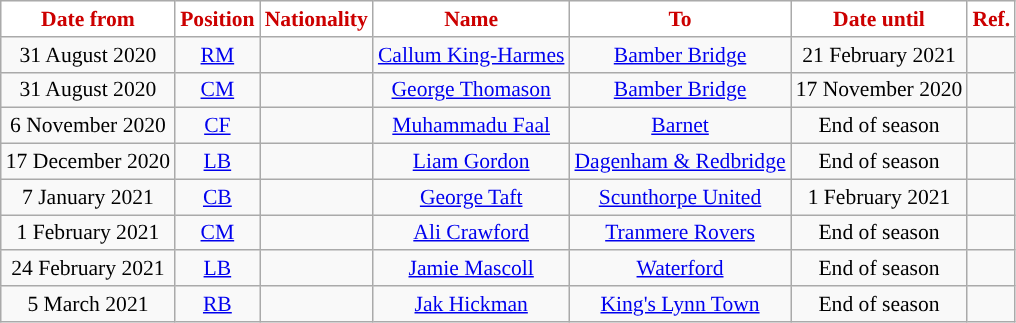<table class="wikitable"  style="text-align:center; font-size:90%; ">
<tr>
<th style="background:#ffffff;color:#cc0000;">Date from</th>
<th style="background:#ffffff;color:#cc0000;">Position</th>
<th style="background:#ffffff;color:#cc0000;">Nationality</th>
<th style="background:#ffffff;color:#cc0000;">Name</th>
<th style="background:#ffffff;color:#cc0000;">To</th>
<th style="background:#ffffff;color:#cc0000;">Date until</th>
<th style="background:#ffffff;color:#cc0000;">Ref.</th>
</tr>
<tr>
<td>31 August 2020</td>
<td><a href='#'>RM</a></td>
<td></td>
<td><a href='#'>Callum King-Harmes</a></td>
<td> <a href='#'>Bamber Bridge</a></td>
<td>21 February 2021</td>
<td></td>
</tr>
<tr>
<td>31 August 2020</td>
<td><a href='#'>CM</a></td>
<td></td>
<td><a href='#'>George Thomason</a></td>
<td> <a href='#'>Bamber Bridge</a></td>
<td>17 November 2020</td>
<td></td>
</tr>
<tr>
<td>6 November 2020</td>
<td><a href='#'>CF</a></td>
<td></td>
<td><a href='#'>Muhammadu Faal</a></td>
<td> <a href='#'>Barnet</a></td>
<td>End of season</td>
<td></td>
</tr>
<tr>
<td>17 December 2020</td>
<td><a href='#'>LB</a></td>
<td></td>
<td><a href='#'>Liam Gordon</a></td>
<td> <a href='#'>Dagenham & Redbridge</a></td>
<td>End of season</td>
<td></td>
</tr>
<tr>
<td>7 January 2021</td>
<td><a href='#'>CB</a></td>
<td></td>
<td><a href='#'>George Taft</a></td>
<td> <a href='#'>Scunthorpe United</a></td>
<td>1 February 2021</td>
<td></td>
</tr>
<tr>
<td>1 February 2021</td>
<td><a href='#'>CM</a></td>
<td></td>
<td><a href='#'>Ali Crawford</a></td>
<td> <a href='#'>Tranmere Rovers</a></td>
<td>End of season</td>
<td></td>
</tr>
<tr>
<td>24 February 2021</td>
<td><a href='#'>LB</a></td>
<td></td>
<td><a href='#'>Jamie Mascoll</a></td>
<td> <a href='#'>Waterford</a></td>
<td>End of season</td>
<td></td>
</tr>
<tr>
<td>5 March 2021</td>
<td><a href='#'>RB</a></td>
<td></td>
<td><a href='#'>Jak Hickman</a></td>
<td> <a href='#'>King's Lynn Town</a></td>
<td>End of season</td>
<td></td>
</tr>
</table>
